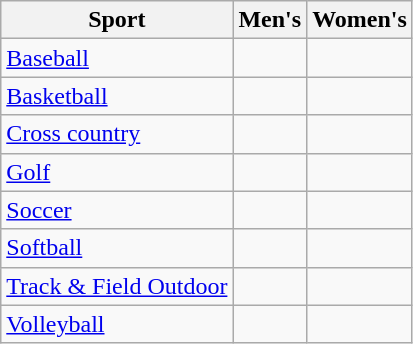<table class="wikitable" style=>
<tr>
<th>Sport</th>
<th>Men's</th>
<th>Women's</th>
</tr>
<tr>
<td><a href='#'>Baseball</a></td>
<td></td>
<td></td>
</tr>
<tr>
<td><a href='#'>Basketball</a></td>
<td></td>
<td></td>
</tr>
<tr>
<td><a href='#'>Cross country</a></td>
<td></td>
<td></td>
</tr>
<tr>
<td><a href='#'>Golf</a></td>
<td></td>
<td></td>
</tr>
<tr>
<td><a href='#'>Soccer</a></td>
<td></td>
<td></td>
</tr>
<tr>
<td><a href='#'>Softball</a></td>
<td></td>
<td></td>
</tr>
<tr>
<td><a href='#'>Track & Field Outdoor</a></td>
<td></td>
<td></td>
</tr>
<tr>
<td><a href='#'>Volleyball</a></td>
<td></td>
<td></td>
</tr>
</table>
